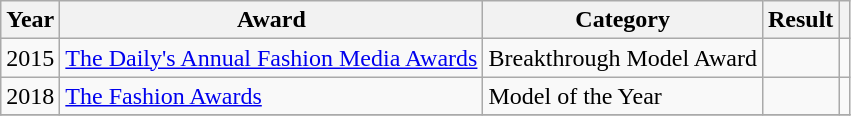<table class="wikitable">
<tr>
<th>Year</th>
<th>Award</th>
<th>Category</th>
<th>Result</th>
<th></th>
</tr>
<tr>
<td>2015</td>
<td><a href='#'>The Daily's Annual Fashion Media Awards</a></td>
<td>Breakthrough Model Award</td>
<td></td>
<td style="text-align:center;"></td>
</tr>
<tr>
<td>2018</td>
<td><a href='#'>The Fashion Awards</a></td>
<td>Model of the Year</td>
<td></td>
<td style="text-align:center;"></td>
</tr>
<tr>
</tr>
</table>
